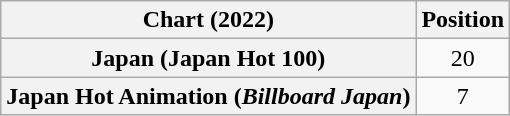<table class="wikitable sortable plainrowheaders" style="text-align:center">
<tr>
<th scope="col">Chart (2022)</th>
<th scope="col">Position</th>
</tr>
<tr>
<th scope="row">Japan (Japan Hot 100)</th>
<td>20</td>
</tr>
<tr>
<th scope="row">Japan Hot Animation (<em>Billboard Japan</em>)</th>
<td>7</td>
</tr>
</table>
